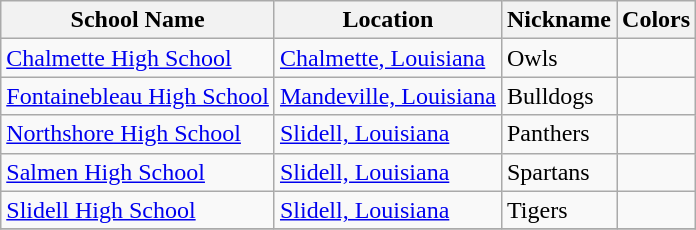<table class="wikitable">
<tr>
<th>School Name</th>
<th>Location</th>
<th>Nickname</th>
<th>Colors</th>
</tr>
<tr>
<td><a href='#'>Chalmette High School</a></td>
<td><a href='#'>Chalmette, Louisiana</a></td>
<td>Owls</td>
<td> </td>
</tr>
<tr>
<td><a href='#'>Fontainebleau High School</a></td>
<td><a href='#'>Mandeville, Louisiana</a></td>
<td>Bulldogs</td>
<td> </td>
</tr>
<tr>
<td><a href='#'>Northshore High School</a></td>
<td><a href='#'>Slidell, Louisiana</a></td>
<td>Panthers</td>
<td>  </td>
</tr>
<tr>
<td><a href='#'>Salmen High School</a></td>
<td><a href='#'>Slidell, Louisiana</a></td>
<td>Spartans</td>
<td> </td>
</tr>
<tr>
<td><a href='#'>Slidell High School</a></td>
<td><a href='#'>Slidell, Louisiana</a></td>
<td>Tigers</td>
<td> </td>
</tr>
<tr>
</tr>
</table>
